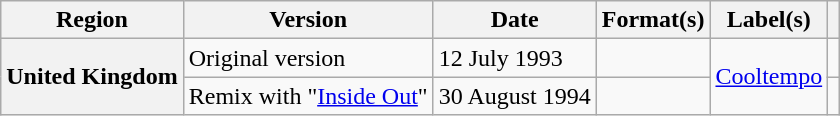<table class="wikitable plainrowheaders">
<tr>
<th scope="col">Region</th>
<th scope="col">Version</th>
<th scope="col">Date</th>
<th scope="col">Format(s)</th>
<th scope="col">Label(s)</th>
<th scope="col"></th>
</tr>
<tr>
<th scope="row" rowspan="2">United Kingdom</th>
<td>Original version</td>
<td>12 July 1993</td>
<td></td>
<td rowspan="2"><a href='#'>Cooltempo</a></td>
<td></td>
</tr>
<tr>
<td>Remix with "<a href='#'>Inside Out</a>"</td>
<td>30 August 1994</td>
<td></td>
<td></td>
</tr>
</table>
